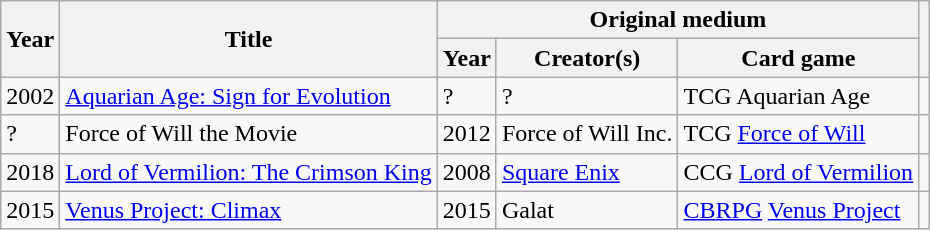<table class="wikitable sortable" border="1">
<tr>
<th scope="col" rowspan=2>Year</th>
<th scope="col" rowspan=2>Title</th>
<th scope="col" colspan=3>Original medium</th>
<th scope="col" rowspan=2 class="unsortable"></th>
</tr>
<tr>
<th scope="col">Year</th>
<th scope="col">Creator(s)</th>
<th scope="col">Card game</th>
</tr>
<tr>
<td>2002</td>
<td><a href='#'>Aquarian Age: Sign for Evolution</a></td>
<td>?</td>
<td>?</td>
<td>TCG Aquarian Age</td>
<td></td>
</tr>
<tr>
<td>?</td>
<td>Force of Will the Movie</td>
<td>2012</td>
<td>Force of Will Inc.</td>
<td>TCG <a href='#'>Force of Will</a></td>
<td></td>
</tr>
<tr>
<td>2018</td>
<td><a href='#'>Lord of Vermilion: The Crimson King</a></td>
<td>2008</td>
<td><a href='#'>Square Enix</a></td>
<td>CCG <a href='#'>Lord of Vermilion</a></td>
<td></td>
</tr>
<tr>
<td>2015</td>
<td><a href='#'>Venus Project: Climax</a></td>
<td>2015</td>
<td>Galat</td>
<td><a href='#'>CB</a><a href='#'>RPG</a> <a href='#'>Venus Project</a></td>
<td></td>
</tr>
</table>
